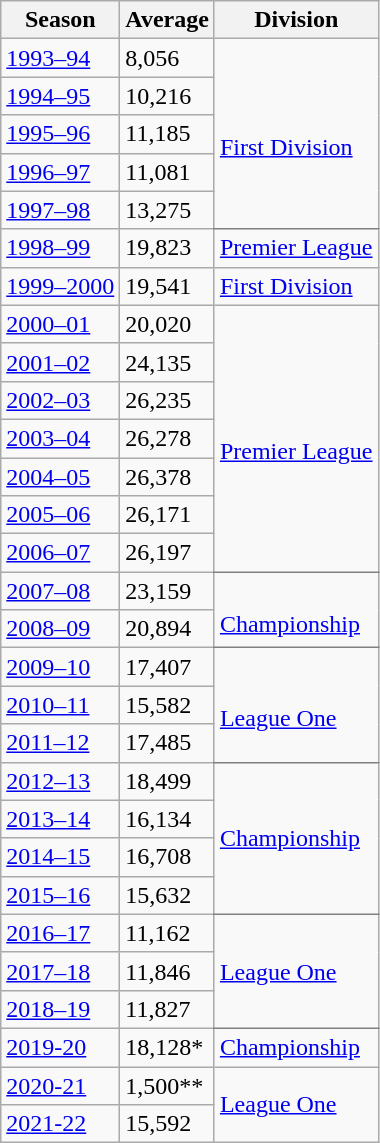<table class="wikitable">
<tr>
<th>Season</th>
<th>Average</th>
<th>Division</th>
</tr>
<tr>
<td><a href='#'>1993–94</a></td>
<td>8,056</td>
<td rowspan=5 style="border-bottom:1px solid grey;" valign="middle"><br><a href='#'>First Division</a></td>
</tr>
<tr>
<td><a href='#'>1994–95</a></td>
<td>10,216</td>
</tr>
<tr>
<td><a href='#'>1995–96</a></td>
<td>11,185</td>
</tr>
<tr>
<td><a href='#'>1996–97</a></td>
<td>11,081</td>
</tr>
<tr>
<td><a href='#'>1997–98</a></td>
<td>13,275</td>
</tr>
<tr>
<td><a href='#'>1998–99</a></td>
<td>19,823</td>
<td><a href='#'>Premier League</a></td>
</tr>
<tr>
<td><a href='#'>1999–2000</a></td>
<td>19,541</td>
<td><a href='#'>First Division</a></td>
</tr>
<tr>
<td><a href='#'>2000–01</a></td>
<td>20,020</td>
<td rowspan=7 style="border-bottom:1px solid grey;" valign="middle"><br><a href='#'>Premier League</a></td>
</tr>
<tr>
<td><a href='#'>2001–02</a></td>
<td>24,135</td>
</tr>
<tr>
<td><a href='#'>2002–03</a></td>
<td>26,235</td>
</tr>
<tr>
<td><a href='#'>2003–04</a></td>
<td>26,278</td>
</tr>
<tr>
<td><a href='#'>2004–05</a></td>
<td>26,378</td>
</tr>
<tr>
<td><a href='#'>2005–06</a></td>
<td>26,171</td>
</tr>
<tr>
<td><a href='#'>2006–07</a></td>
<td>26,197</td>
</tr>
<tr>
<td><a href='#'>2007–08</a></td>
<td>23,159</td>
<td rowspan=2 style="border-bottom:1px solid grey;" valign="middle"><br><a href='#'>Championship</a></td>
</tr>
<tr>
<td><a href='#'>2008–09</a></td>
<td>20,894</td>
</tr>
<tr>
<td><a href='#'>2009–10</a></td>
<td>17,407</td>
<td rowspan=3 style="border-bottom:1px solid grey;" valign="middle"><br><a href='#'>League One</a></td>
</tr>
<tr>
<td><a href='#'>2010–11</a></td>
<td>15,582</td>
</tr>
<tr>
<td><a href='#'>2011–12</a></td>
<td>17,485</td>
</tr>
<tr>
<td><a href='#'>2012–13</a></td>
<td>18,499</td>
<td rowspan=4 style="border-bottom:1px solid grey;" valign="middle"><a href='#'>Championship</a></td>
</tr>
<tr>
<td><a href='#'>2013–14</a></td>
<td>16,134</td>
</tr>
<tr>
<td><a href='#'>2014–15</a></td>
<td>16,708</td>
</tr>
<tr>
<td><a href='#'>2015–16</a></td>
<td>15,632</td>
</tr>
<tr>
<td><a href='#'>2016–17</a></td>
<td>11,162</td>
<td rowspan=3 style="border-bottom:1px solid grey;" valign="middle"><a href='#'>League One</a></td>
</tr>
<tr>
<td><a href='#'>2017–18</a></td>
<td>11,846</td>
</tr>
<tr>
<td><a href='#'>2018–19</a></td>
<td>11,827</td>
</tr>
<tr>
<td><a href='#'>2019-20</a></td>
<td>18,128*</td>
<td><a href='#'>Championship</a></td>
</tr>
<tr>
<td><a href='#'>2020-21</a></td>
<td>1,500**</td>
<td rowspan="2"><a href='#'>League One</a></td>
</tr>
<tr>
<td><a href='#'>2021-22</a></td>
<td>15,592</td>
</tr>
</table>
